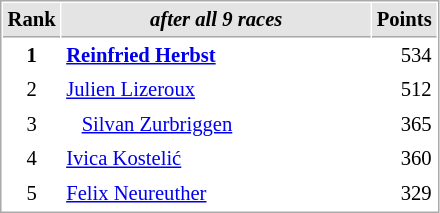<table cellspacing="1" cellpadding="3" style="border:1px solid #AAAAAA;font-size:86%">
<tr bgcolor="#E4E4E4">
<th style="border-bottom:1px solid #AAAAAA" width=10>Rank</th>
<th style="border-bottom:1px solid #AAAAAA" width=200><strong><em>after all 9 races</em></strong></th>
<th style="border-bottom:1px solid #AAAAAA" width=20>Points</th>
</tr>
<tr>
<td align="center"><strong>1</strong></td>
<td> <strong><a href='#'>Reinfried Herbst</a> </strong></td>
<td align="right">534</td>
</tr>
<tr>
<td align="center">2</td>
<td> <a href='#'>Julien Lizeroux</a></td>
<td align="right">512</td>
</tr>
<tr>
<td align="center">3</td>
<td>   <a href='#'>Silvan Zurbriggen</a></td>
<td align="right">365</td>
</tr>
<tr>
<td align="center">4</td>
<td> <a href='#'>Ivica Kostelić</a></td>
<td align="right">360</td>
</tr>
<tr>
<td align="center">5</td>
<td> <a href='#'>Felix Neureuther</a></td>
<td align="right">329</td>
</tr>
</table>
